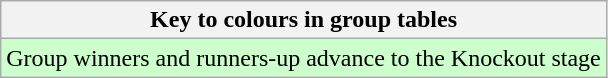<table class="wikitable">
<tr>
<th>Key to colours in group tables</th>
</tr>
<tr bgcolor=#ccffcc>
<td>Group winners and runners-up advance to the Knockout stage</td>
</tr>
</table>
